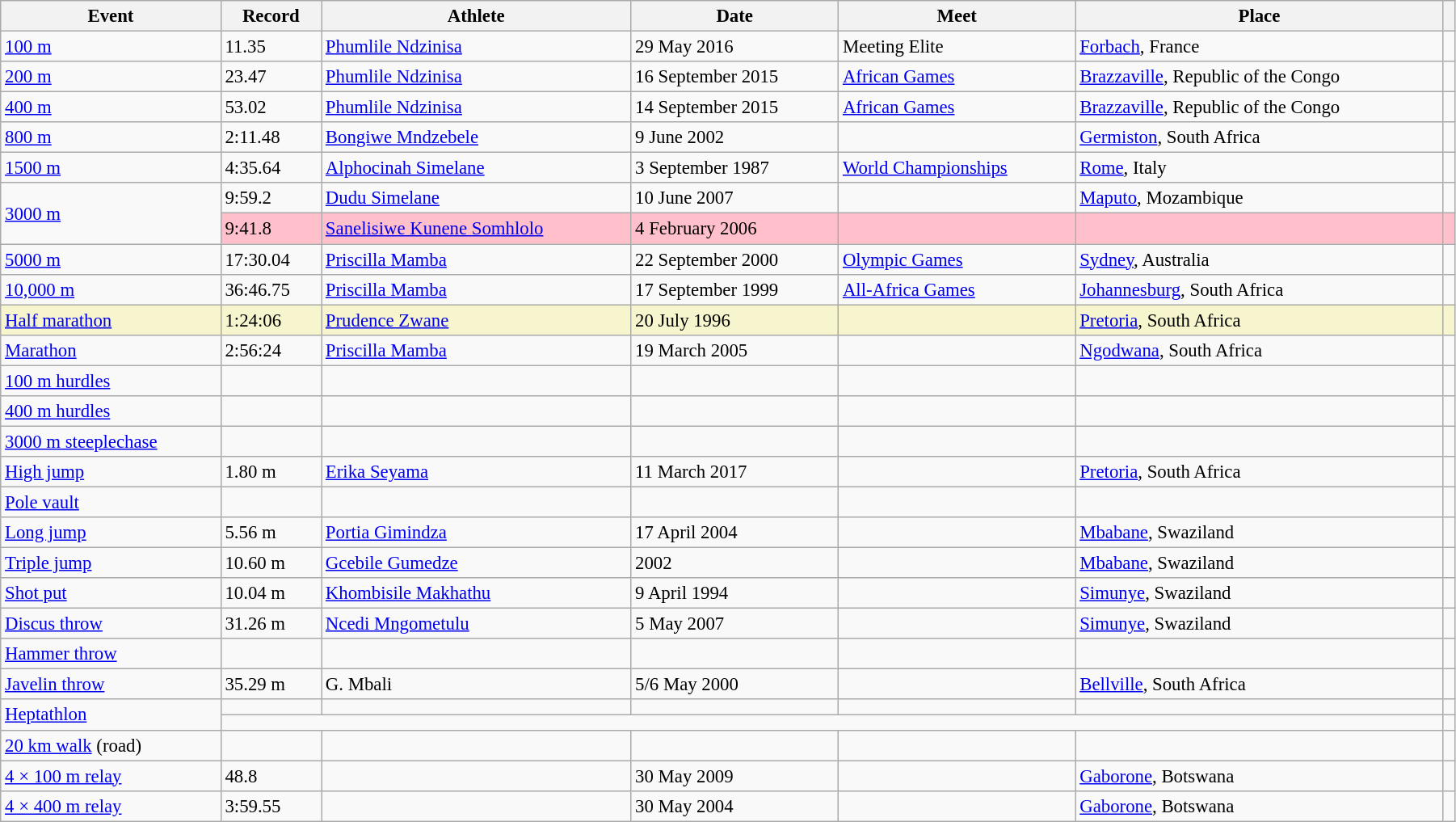<table class="wikitable" style="font-size:95%; width: 95%;">
<tr>
<th>Event</th>
<th>Record</th>
<th>Athlete</th>
<th>Date</th>
<th>Meet</th>
<th>Place</th>
<th></th>
</tr>
<tr>
<td><a href='#'>100 m</a></td>
<td>11.35 </td>
<td><a href='#'>Phumlile Ndzinisa</a></td>
<td>29 May 2016</td>
<td>Meeting Elite</td>
<td><a href='#'>Forbach</a>, France</td>
<td></td>
</tr>
<tr>
<td><a href='#'>200 m</a></td>
<td>23.47 </td>
<td><a href='#'>Phumlile Ndzinisa</a></td>
<td>16 September 2015</td>
<td><a href='#'>African Games</a></td>
<td><a href='#'>Brazzaville</a>, Republic of the Congo</td>
<td></td>
</tr>
<tr>
<td><a href='#'>400 m</a></td>
<td>53.02</td>
<td><a href='#'>Phumlile Ndzinisa</a></td>
<td>14 September 2015</td>
<td><a href='#'>African Games</a></td>
<td><a href='#'>Brazzaville</a>, Republic of the Congo</td>
<td></td>
</tr>
<tr>
<td><a href='#'>800 m</a></td>
<td>2:11.48 </td>
<td><a href='#'>Bongiwe Mndzebele</a></td>
<td>9 June 2002</td>
<td></td>
<td><a href='#'>Germiston</a>, South Africa</td>
<td></td>
</tr>
<tr>
<td><a href='#'>1500 m</a></td>
<td>4:35.64</td>
<td><a href='#'>Alphocinah Simelane</a></td>
<td>3 September 1987</td>
<td><a href='#'>World Championships</a></td>
<td><a href='#'>Rome</a>, Italy</td>
<td></td>
</tr>
<tr>
<td rowspan=2><a href='#'>3000 m</a></td>
<td>9:59.2</td>
<td><a href='#'>Dudu Simelane</a></td>
<td>10 June 2007</td>
<td></td>
<td><a href='#'>Maputo</a>, Mozambique</td>
<td></td>
</tr>
<tr style="background:pink">
<td>9:41.8 </td>
<td><a href='#'>Sanelisiwe Kunene Somhlolo</a></td>
<td>4 February 2006</td>
<td></td>
<td></td>
<td></td>
</tr>
<tr>
<td><a href='#'>5000 m</a></td>
<td>17:30.04</td>
<td><a href='#'>Priscilla Mamba</a></td>
<td>22 September 2000</td>
<td><a href='#'>Olympic Games</a></td>
<td><a href='#'>Sydney</a>, Australia</td>
<td></td>
</tr>
<tr>
<td><a href='#'>10,000 m</a></td>
<td>36:46.75</td>
<td><a href='#'>Priscilla Mamba</a></td>
<td>17 September 1999</td>
<td><a href='#'>All-Africa Games</a></td>
<td><a href='#'>Johannesburg</a>, South Africa</td>
<td></td>
</tr>
<tr style="background:#f6F5CE;">
<td><a href='#'>Half marathon</a></td>
<td>1:24:06 </td>
<td><a href='#'>Prudence Zwane</a></td>
<td>20 July 1996</td>
<td></td>
<td><a href='#'>Pretoria</a>, South Africa</td>
<td></td>
</tr>
<tr>
<td><a href='#'>Marathon</a></td>
<td>2:56:24</td>
<td><a href='#'>Priscilla Mamba</a></td>
<td>19 March 2005</td>
<td></td>
<td><a href='#'>Ngodwana</a>, South Africa</td>
<td></td>
</tr>
<tr>
<td><a href='#'>100 m hurdles</a></td>
<td></td>
<td></td>
<td></td>
<td></td>
<td></td>
<td></td>
</tr>
<tr>
<td><a href='#'>400 m hurdles</a></td>
<td></td>
<td></td>
<td></td>
<td></td>
<td></td>
<td></td>
</tr>
<tr>
<td><a href='#'>3000 m steeplechase</a></td>
<td></td>
<td></td>
<td></td>
<td></td>
<td></td>
<td></td>
</tr>
<tr>
<td><a href='#'>High jump</a></td>
<td>1.80 m </td>
<td><a href='#'>Erika Seyama</a></td>
<td>11 March 2017</td>
<td></td>
<td><a href='#'>Pretoria</a>, South Africa</td>
<td></td>
</tr>
<tr>
<td><a href='#'>Pole vault</a></td>
<td></td>
<td></td>
<td></td>
<td></td>
<td></td>
<td></td>
</tr>
<tr>
<td><a href='#'>Long jump</a></td>
<td>5.56 m </td>
<td><a href='#'>Portia Gimindza</a></td>
<td>17 April 2004</td>
<td></td>
<td><a href='#'>Mbabane</a>, Swaziland</td>
<td></td>
</tr>
<tr>
<td><a href='#'>Triple jump</a></td>
<td>10.60 m </td>
<td><a href='#'>Gcebile Gumedze</a></td>
<td>2002</td>
<td></td>
<td><a href='#'>Mbabane</a>, Swaziland</td>
<td></td>
</tr>
<tr>
<td><a href='#'>Shot put</a></td>
<td>10.04 m</td>
<td><a href='#'>Khombisile Makhathu</a></td>
<td>9 April 1994</td>
<td></td>
<td><a href='#'>Simunye</a>, Swaziland</td>
<td></td>
</tr>
<tr>
<td><a href='#'>Discus throw</a></td>
<td>31.26 m</td>
<td><a href='#'>Ncedi Mngometulu</a></td>
<td>5 May 2007</td>
<td></td>
<td><a href='#'>Simunye</a>, Swaziland</td>
<td></td>
</tr>
<tr>
<td><a href='#'>Hammer throw</a></td>
<td></td>
<td></td>
<td></td>
<td></td>
<td></td>
<td></td>
</tr>
<tr>
<td><a href='#'>Javelin throw</a></td>
<td>35.29 m</td>
<td>G. Mbali</td>
<td>5/6 May 2000</td>
<td></td>
<td><a href='#'>Bellville</a>, South Africa</td>
<td></td>
</tr>
<tr>
<td rowspan=2><a href='#'>Heptathlon</a></td>
<td></td>
<td></td>
<td></td>
<td></td>
<td></td>
<td></td>
</tr>
<tr>
<td colspan=5></td>
<td></td>
</tr>
<tr>
<td><a href='#'>20 km walk</a> (road)</td>
<td></td>
<td></td>
<td></td>
<td></td>
<td></td>
<td></td>
</tr>
<tr>
<td><a href='#'>4 × 100 m relay</a></td>
<td>48.8  </td>
<td></td>
<td>30 May 2009</td>
<td></td>
<td><a href='#'>Gaborone</a>, Botswana</td>
<td></td>
</tr>
<tr>
<td><a href='#'>4 × 400 m relay</a></td>
<td>3:59.55 </td>
<td></td>
<td>30 May 2004</td>
<td></td>
<td><a href='#'>Gaborone</a>, Botswana</td>
<td></td>
</tr>
</table>
